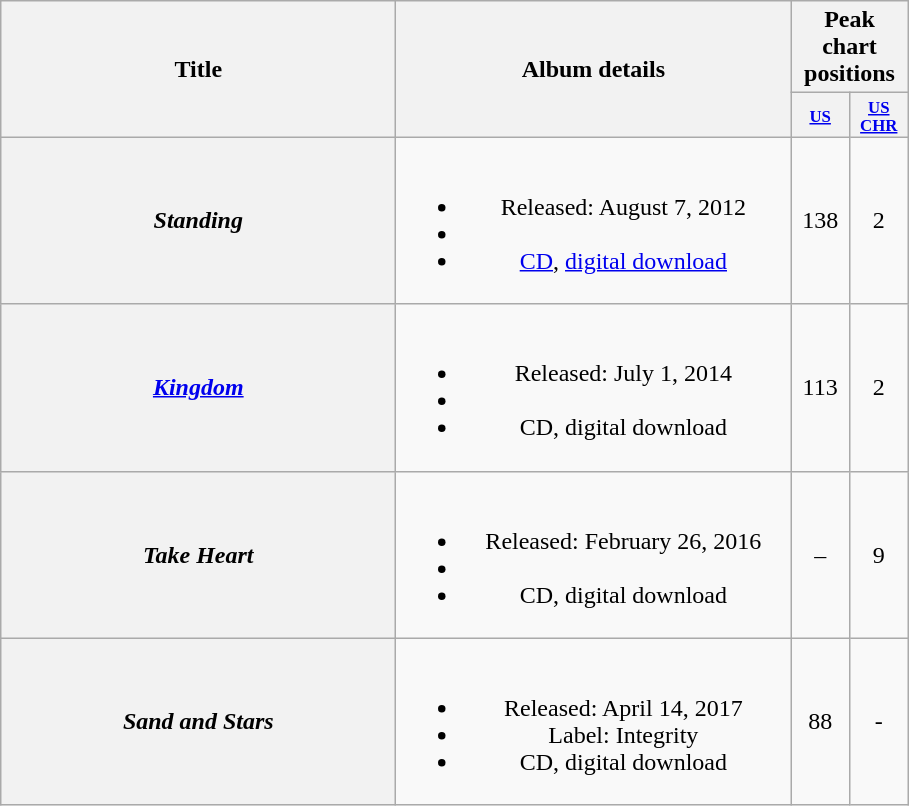<table class="wikitable sortable plainrowheaders" style="text-align:center;">
<tr>
<th scope="col" rowspan="2" style="width:16em;">Title</th>
<th scope="col" rowspan="2" style="width:16em;">Album details</th>
<th scope="col" colspan="2">Peak chart positions</th>
</tr>
<tr>
<th style="width:3em; font-size:70%"><a href='#'>US</a></th>
<th style="width:3em; font-size:70%"><a href='#'>US<br>CHR</a></th>
</tr>
<tr>
<th scope="row"><em>Standing</em></th>
<td><br><ul><li>Released: August 7, 2012</li><li></li><li><a href='#'>CD</a>, <a href='#'>digital download</a></li></ul></td>
<td>138</td>
<td>2</td>
</tr>
<tr>
<th scope="row"><em><a href='#'>Kingdom</a></em></th>
<td><br><ul><li>Released: July 1, 2014</li><li></li><li>CD, digital download</li></ul></td>
<td>113</td>
<td>2</td>
</tr>
<tr>
<th scope="row"><em>Take Heart</em></th>
<td><br><ul><li>Released: February 26, 2016</li><li></li><li>CD, digital download</li></ul></td>
<td>–</td>
<td>9</td>
</tr>
<tr>
<th><em>Sand and Stars</em></th>
<td><br><ul><li>Released: April 14, 2017</li><li>Label: Integrity</li><li>CD, digital download</li></ul></td>
<td>88</td>
<td>-</td>
</tr>
</table>
